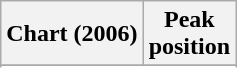<table class="wikitable plainrowheaders sortable" style="text-align:center;">
<tr>
<th scope="col">Chart (2006)</th>
<th scope="col">Peak<br>position</th>
</tr>
<tr>
</tr>
<tr>
</tr>
<tr>
</tr>
<tr>
</tr>
<tr>
</tr>
<tr>
</tr>
<tr>
</tr>
</table>
